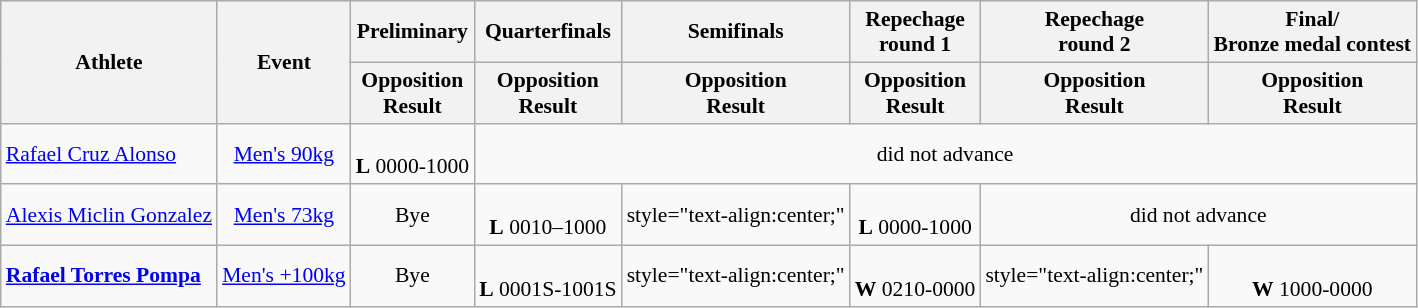<table class=wikitable style="font-size:90%">
<tr>
<th rowspan="2">Athlete</th>
<th rowspan="2">Event</th>
<th>Preliminary</th>
<th>Quarterfinals</th>
<th>Semifinals</th>
<th>Repechage <br>round 1</th>
<th>Repechage <br>round 2</th>
<th>Final/<br>Bronze medal contest</th>
</tr>
<tr>
<th>Opposition<br>Result</th>
<th>Opposition<br>Result</th>
<th>Opposition<br>Result</th>
<th>Opposition<br>Result</th>
<th>Opposition<br>Result</th>
<th>Opposition<br>Result</th>
</tr>
<tr>
<td><a href='#'>Rafael Cruz Alonso</a></td>
<td style="text-align:center;"><a href='#'>Men's 90kg</a></td>
<td style="text-align:center;"><br> <strong>L</strong> 0000-1000</td>
<td style="text-align:center;" colspan="5">did not advance</td>
</tr>
<tr>
<td><a href='#'>Alexis Miclin Gonzalez</a></td>
<td style="text-align:center;"><a href='#'>Men's 73kg</a></td>
<td style="text-align:center;">Bye</td>
<td style="text-align:center;"><br> <strong>L</strong> 0010–1000</td>
<td>style="text-align:center;" </td>
<td style="text-align:center;"><br> <strong>L</strong> 0000-1000</td>
<td style="text-align:center;" colspan="2">did not advance</td>
</tr>
<tr>
<td><strong><a href='#'>Rafael Torres Pompa</a></strong></td>
<td style="text-align:center;"><a href='#'>Men's +100kg</a></td>
<td style="text-align:center;">Bye</td>
<td style="text-align:center;"><br> <strong>L</strong> 0001S-1001S</td>
<td>style="text-align:center;" </td>
<td style="text-align:center;"><br> <strong>W</strong> 0210-0000</td>
<td>style="text-align:center;" </td>
<td style="text-align:center;"><br> <strong>W</strong> 1000-0000 </td>
</tr>
</table>
